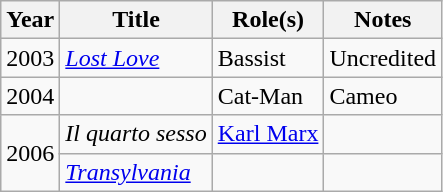<table class="wikitable plainrowheaders sortable">
<tr>
<th scope="col">Year</th>
<th scope="col">Title</th>
<th scope="col">Role(s)</th>
<th scope="col" class="unsortable">Notes</th>
</tr>
<tr>
<td>2003</td>
<td><em><a href='#'>Lost Love</a></em></td>
<td>Bassist</td>
<td>Uncredited</td>
</tr>
<tr>
<td>2004</td>
<td></td>
<td>Cat-Man</td>
<td>Cameo</td>
</tr>
<tr>
<td rowspan=2>2006</td>
<td><em>Il quarto sesso</em></td>
<td><a href='#'>Karl Marx</a></td>
<td></td>
</tr>
<tr>
<td><em><a href='#'>Transylvania</a></em></td>
<td></td>
<td></td>
</tr>
</table>
